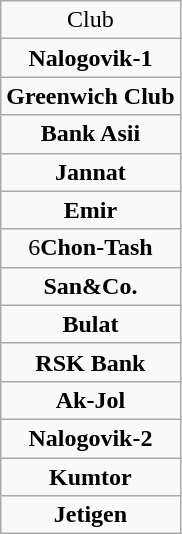<table class="wikitable" style="text-align: center;">
<tr>
<td>Club</td>
</tr>
<tr>
<td><strong>Nalogovik-1</strong></td>
</tr>
<tr>
<td><strong>Greenwich Club</strong></td>
</tr>
<tr>
<td><strong>Bank Asii</strong></td>
</tr>
<tr>
<td><strong>Jannat</strong></td>
</tr>
<tr>
<td><strong>Emir</strong></td>
</tr>
<tr>
<td>6<strong>Chon-Tash</strong></td>
</tr>
<tr>
<td><strong>San&Co.</strong></td>
</tr>
<tr>
<td><strong>Bulat</strong></td>
</tr>
<tr>
<td><strong>RSK Bank</strong></td>
</tr>
<tr>
<td><strong>Ak-Jol</strong></td>
</tr>
<tr>
<td><strong>Nalogovik-2</strong></td>
</tr>
<tr>
<td><strong>Kumtor</strong></td>
</tr>
<tr>
<td><strong>Jetigen</strong></td>
</tr>
</table>
